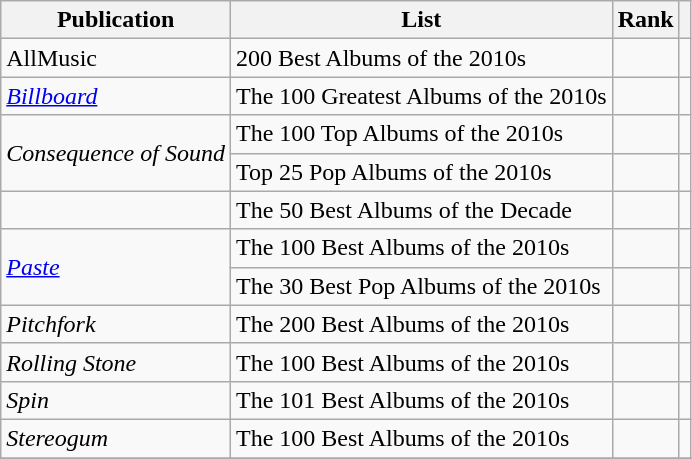<table class="sortable wikitable">
<tr>
<th>Publication</th>
<th>List</th>
<th>Rank</th>
<th class="unsortable"></th>
</tr>
<tr>
<td>AllMusic</td>
<td>200 Best Albums of the 2010s</td>
<td></td>
<td></td>
</tr>
<tr>
<td><em><a href='#'>Billboard</a></em></td>
<td>The 100 Greatest Albums of the 2010s</td>
<td></td>
<td></td>
</tr>
<tr>
<td rowspan="2"><em>Consequence of Sound</em></td>
<td>The 100 Top Albums of the 2010s</td>
<td></td>
<td></td>
</tr>
<tr>
<td>Top 25 Pop Albums of the 2010s</td>
<td></td>
<td></td>
</tr>
<tr>
<td></td>
<td>The 50 Best Albums of the Decade</td>
<td></td>
<td></td>
</tr>
<tr>
<td rowspan="2"><em><a href='#'>Paste</a></em></td>
<td>The 100 Best Albums of the 2010s</td>
<td></td>
<td></td>
</tr>
<tr>
<td>The 30 Best Pop Albums of the 2010s</td>
<td></td>
<td></td>
</tr>
<tr>
<td><em>Pitchfork</em></td>
<td>The 200 Best Albums of the 2010s</td>
<td></td>
<td></td>
</tr>
<tr>
<td><em>Rolling Stone</em></td>
<td>The 100 Best Albums of the 2010s</td>
<td></td>
<td></td>
</tr>
<tr>
<td><em>Spin</em></td>
<td>The 101 Best Albums of the 2010s</td>
<td></td>
<td></td>
</tr>
<tr>
<td><em>Stereogum</em></td>
<td>The 100 Best Albums of the 2010s</td>
<td></td>
<td></td>
</tr>
<tr>
</tr>
</table>
